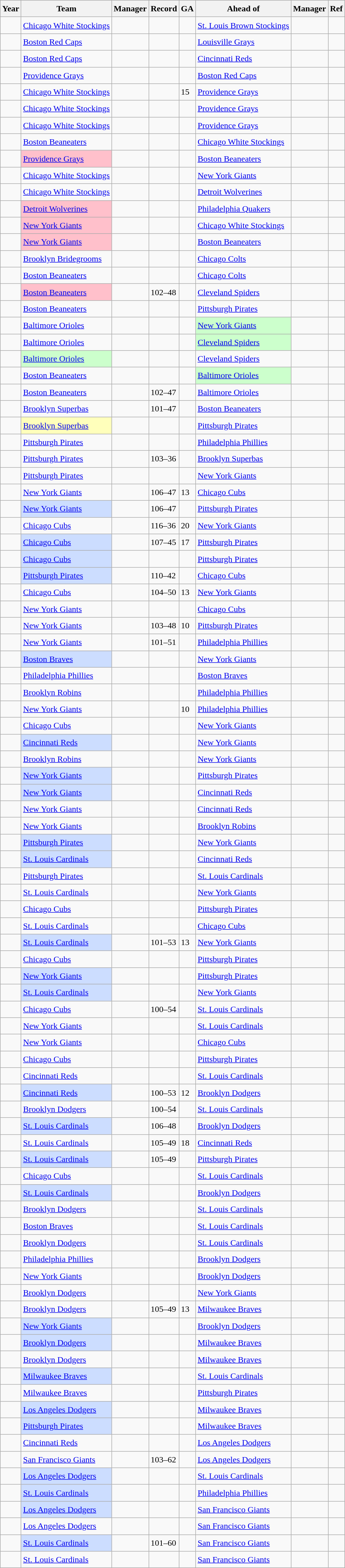<table class="wikitable sortable sticky-header" style="font-size:1.00em; line-height:1.5em;">
<tr>
<th scope="col">Year</th>
<th scope="col">Team</th>
<th scope="col">Manager</th>
<th scope="col">Record</th>
<th scope="col">GA</th>
<th scope="col">Ahead of</th>
<th scope="col">Manager</th>
<th scope="col" class="unsortable">Ref</th>
</tr>
<tr>
<td align="center"></td>
<td><a href='#'>Chicago White Stockings</a></td>
<td></td>
<td></td>
<td></td>
<td><a href='#'>St. Louis Brown Stockings</a></td>
<td></td>
<td></td>
</tr>
<tr>
<td align="center"></td>
<td><a href='#'>Boston Red Caps</a></td>
<td></td>
<td></td>
<td></td>
<td><a href='#'>Louisville Grays</a></td>
<td></td>
<td></td>
</tr>
<tr>
<td align="center"></td>
<td><a href='#'>Boston Red Caps</a></td>
<td></td>
<td></td>
<td></td>
<td><a href='#'>Cincinnati Reds</a></td>
<td></td>
<td></td>
</tr>
<tr>
<td align="center"></td>
<td><a href='#'>Providence Grays</a></td>
<td></td>
<td></td>
<td></td>
<td><a href='#'>Boston Red Caps</a></td>
<td></td>
<td></td>
</tr>
<tr>
<td align="center"></td>
<td><a href='#'>Chicago White Stockings</a></td>
<td></td>
<td></td>
<td>15</td>
<td><a href='#'>Providence Grays</a></td>
<td></td>
<td></td>
</tr>
<tr>
<td align="center"></td>
<td><a href='#'>Chicago White Stockings</a></td>
<td></td>
<td></td>
<td></td>
<td><a href='#'>Providence Grays</a></td>
<td></td>
<td></td>
</tr>
<tr>
<td align="center"></td>
<td><a href='#'>Chicago White Stockings</a></td>
<td></td>
<td></td>
<td></td>
<td><a href='#'>Providence Grays</a></td>
<td></td>
<td></td>
</tr>
<tr>
<td align="center"></td>
<td><a href='#'>Boston Beaneaters</a></td>
<td></td>
<td></td>
<td></td>
<td><a href='#'>Chicago White Stockings</a></td>
<td></td>
<td></td>
</tr>
<tr>
<td align="center"></td>
<td bgcolor="pink"><a href='#'>Providence Grays</a></td>
<td></td>
<td></td>
<td></td>
<td><a href='#'>Boston Beaneaters</a></td>
<td></td>
<td></td>
</tr>
<tr>
<td align="center"></td>
<td><a href='#'>Chicago White Stockings</a></td>
<td></td>
<td></td>
<td></td>
<td><a href='#'>New York Giants</a></td>
<td></td>
<td></td>
</tr>
<tr>
<td align="center"></td>
<td><a href='#'>Chicago White Stockings</a></td>
<td></td>
<td></td>
<td></td>
<td><a href='#'>Detroit Wolverines</a></td>
<td></td>
<td></td>
</tr>
<tr>
<td align="center"></td>
<td bgcolor="pink"><a href='#'>Detroit Wolverines</a></td>
<td></td>
<td></td>
<td></td>
<td><a href='#'>Philadelphia Quakers</a></td>
<td></td>
<td></td>
</tr>
<tr>
<td align="center"></td>
<td bgcolor="pink"><a href='#'>New York Giants</a></td>
<td></td>
<td></td>
<td></td>
<td><a href='#'>Chicago White Stockings</a></td>
<td></td>
<td></td>
</tr>
<tr>
<td align="center"></td>
<td bgcolor="pink"><a href='#'>New York Giants</a></td>
<td></td>
<td></td>
<td></td>
<td><a href='#'>Boston Beaneaters</a></td>
<td></td>
<td></td>
</tr>
<tr>
<td align="center"></td>
<td><a href='#'>Brooklyn Bridegrooms</a></td>
<td></td>
<td></td>
<td></td>
<td><a href='#'>Chicago Colts</a></td>
<td></td>
<td></td>
</tr>
<tr>
<td align="center"></td>
<td><a href='#'>Boston Beaneaters</a></td>
<td></td>
<td></td>
<td></td>
<td><a href='#'>Chicago Colts</a></td>
<td></td>
<td></td>
</tr>
<tr>
<td align="center"></td>
<td bgcolor="pink"><a href='#'>Boston Beaneaters</a></td>
<td></td>
<td>102–48</td>
<td></td>
<td><a href='#'>Cleveland Spiders</a></td>
<td></td>
<td></td>
</tr>
<tr>
<td align="center"></td>
<td><a href='#'>Boston Beaneaters</a></td>
<td></td>
<td></td>
<td></td>
<td><a href='#'>Pittsburgh Pirates</a></td>
<td></td>
<td></td>
</tr>
<tr>
<td align="center"></td>
<td><a href='#'>Baltimore Orioles</a></td>
<td></td>
<td></td>
<td></td>
<td bgcolor="#ccffcc"><a href='#'>New York Giants</a></td>
<td></td>
<td></td>
</tr>
<tr>
<td align="center"></td>
<td><a href='#'>Baltimore Orioles</a></td>
<td></td>
<td></td>
<td></td>
<td bgcolor="#ccffcc"><a href='#'>Cleveland Spiders</a></td>
<td></td>
<td></td>
</tr>
<tr>
<td align="center"></td>
<td bgcolor="#ccffcc"><a href='#'>Baltimore Orioles</a></td>
<td></td>
<td></td>
<td></td>
<td><a href='#'>Cleveland Spiders</a></td>
<td></td>
<td></td>
</tr>
<tr>
<td align="center"></td>
<td><a href='#'>Boston Beaneaters</a></td>
<td></td>
<td></td>
<td></td>
<td bgcolor="#ccffcc"><a href='#'>Baltimore Orioles</a></td>
<td></td>
<td></td>
</tr>
<tr>
<td align="center"></td>
<td><a href='#'>Boston Beaneaters</a></td>
<td></td>
<td>102–47</td>
<td></td>
<td><a href='#'>Baltimore Orioles</a></td>
<td></td>
<td></td>
</tr>
<tr>
<td align="center"></td>
<td><a href='#'>Brooklyn Superbas</a></td>
<td></td>
<td>101–47</td>
<td></td>
<td><a href='#'>Boston Beaneaters</a></td>
<td></td>
<td></td>
</tr>
<tr>
<td align="center"></td>
<td bgcolor="#ffffbb"><a href='#'>Brooklyn Superbas</a></td>
<td></td>
<td></td>
<td></td>
<td><a href='#'>Pittsburgh Pirates</a></td>
<td></td>
<td></td>
</tr>
<tr>
<td align="center"></td>
<td><a href='#'>Pittsburgh Pirates</a></td>
<td></td>
<td></td>
<td></td>
<td><a href='#'>Philadelphia Phillies</a></td>
<td></td>
<td></td>
</tr>
<tr>
<td align="center"></td>
<td><a href='#'>Pittsburgh Pirates</a></td>
<td></td>
<td>103–36</td>
<td></td>
<td><a href='#'>Brooklyn Superbas</a></td>
<td></td>
<td></td>
</tr>
<tr>
<td align="center"></td>
<td><a href='#'>Pittsburgh Pirates</a></td>
<td></td>
<td></td>
<td></td>
<td><a href='#'>New York Giants</a></td>
<td></td>
<td></td>
</tr>
<tr>
<td align="center"></td>
<td><a href='#'>New York Giants</a></td>
<td></td>
<td>106–47</td>
<td>13</td>
<td><a href='#'>Chicago Cubs</a></td>
<td></td>
<td></td>
</tr>
<tr>
<td align="center"></td>
<td bgcolor="#ccddff"><a href='#'>New York Giants</a></td>
<td></td>
<td>106–47</td>
<td></td>
<td><a href='#'>Pittsburgh Pirates</a></td>
<td></td>
<td></td>
</tr>
<tr>
<td align="center"></td>
<td><a href='#'>Chicago Cubs</a></td>
<td></td>
<td>116–36</td>
<td>20</td>
<td><a href='#'>New York Giants</a></td>
<td></td>
<td></td>
</tr>
<tr>
<td align="center"></td>
<td bgcolor="#ccddff"><a href='#'>Chicago Cubs</a></td>
<td></td>
<td>107–45</td>
<td>17</td>
<td><a href='#'>Pittsburgh Pirates</a></td>
<td></td>
<td></td>
</tr>
<tr>
<td align="center"></td>
<td bgcolor="#ccddff"><a href='#'>Chicago Cubs</a></td>
<td></td>
<td></td>
<td></td>
<td><a href='#'>Pittsburgh Pirates</a></td>
<td></td>
<td></td>
</tr>
<tr>
<td align="center"></td>
<td bgcolor="#ccddff"><a href='#'>Pittsburgh Pirates</a></td>
<td></td>
<td>110–42</td>
<td></td>
<td><a href='#'>Chicago Cubs</a></td>
<td></td>
<td></td>
</tr>
<tr>
<td align="center"></td>
<td><a href='#'>Chicago Cubs</a></td>
<td></td>
<td>104–50</td>
<td>13</td>
<td><a href='#'>New York Giants</a></td>
<td></td>
<td></td>
</tr>
<tr>
<td align="center"></td>
<td><a href='#'>New York Giants</a></td>
<td></td>
<td></td>
<td></td>
<td><a href='#'>Chicago Cubs</a></td>
<td></td>
<td></td>
</tr>
<tr>
<td align="center"></td>
<td><a href='#'>New York Giants</a></td>
<td></td>
<td>103–48</td>
<td>10</td>
<td><a href='#'>Pittsburgh Pirates</a></td>
<td></td>
<td></td>
</tr>
<tr>
<td align="center"></td>
<td><a href='#'>New York Giants</a></td>
<td></td>
<td>101–51</td>
<td></td>
<td><a href='#'>Philadelphia Phillies</a></td>
<td></td>
<td></td>
</tr>
<tr>
<td align="center"></td>
<td bgcolor="#ccddff"><a href='#'>Boston Braves</a></td>
<td></td>
<td></td>
<td></td>
<td><a href='#'>New York Giants</a></td>
<td></td>
<td></td>
</tr>
<tr>
<td align="center"></td>
<td><a href='#'>Philadelphia Phillies</a></td>
<td></td>
<td></td>
<td></td>
<td><a href='#'>Boston Braves</a></td>
<td></td>
<td></td>
</tr>
<tr>
<td align="center"></td>
<td><a href='#'>Brooklyn Robins</a></td>
<td></td>
<td></td>
<td></td>
<td><a href='#'>Philadelphia Phillies</a></td>
<td></td>
<td></td>
</tr>
<tr>
<td align="center"></td>
<td><a href='#'>New York Giants</a></td>
<td></td>
<td></td>
<td>10</td>
<td><a href='#'>Philadelphia Phillies</a></td>
<td></td>
<td></td>
</tr>
<tr>
<td align="center"></td>
<td><a href='#'>Chicago Cubs</a></td>
<td></td>
<td></td>
<td></td>
<td><a href='#'>New York Giants</a></td>
<td></td>
<td></td>
</tr>
<tr>
<td align="center"></td>
<td bgcolor="#ccddff"><a href='#'>Cincinnati Reds</a></td>
<td></td>
<td></td>
<td></td>
<td><a href='#'>New York Giants</a></td>
<td></td>
<td></td>
</tr>
<tr>
<td align="center"></td>
<td><a href='#'>Brooklyn Robins</a></td>
<td></td>
<td></td>
<td></td>
<td><a href='#'>New York Giants</a></td>
<td></td>
<td></td>
</tr>
<tr>
<td align="center"></td>
<td bgcolor="#ccddff"><a href='#'>New York Giants</a></td>
<td></td>
<td></td>
<td></td>
<td><a href='#'>Pittsburgh Pirates</a></td>
<td></td>
<td></td>
</tr>
<tr>
<td align="center"></td>
<td bgcolor="#ccddff"><a href='#'>New York Giants</a></td>
<td></td>
<td></td>
<td></td>
<td><a href='#'>Cincinnati Reds</a></td>
<td></td>
<td></td>
</tr>
<tr>
<td align="center"></td>
<td><a href='#'>New York Giants</a></td>
<td></td>
<td></td>
<td></td>
<td><a href='#'>Cincinnati Reds</a></td>
<td></td>
<td></td>
</tr>
<tr>
<td align="center"></td>
<td><a href='#'>New York Giants</a></td>
<td></td>
<td></td>
<td></td>
<td><a href='#'>Brooklyn Robins</a></td>
<td></td>
<td></td>
</tr>
<tr>
<td align="center"></td>
<td bgcolor="#ccddff"><a href='#'>Pittsburgh Pirates</a></td>
<td></td>
<td></td>
<td></td>
<td><a href='#'>New York Giants</a></td>
<td></td>
<td></td>
</tr>
<tr>
<td align="center"></td>
<td bgcolor="#ccddff"><a href='#'>St. Louis Cardinals</a></td>
<td></td>
<td></td>
<td></td>
<td><a href='#'>Cincinnati Reds</a></td>
<td></td>
<td></td>
</tr>
<tr>
<td align="center"></td>
<td><a href='#'>Pittsburgh Pirates</a></td>
<td></td>
<td></td>
<td></td>
<td><a href='#'>St. Louis Cardinals</a></td>
<td></td>
<td></td>
</tr>
<tr>
<td align="center"></td>
<td><a href='#'>St. Louis Cardinals</a></td>
<td></td>
<td></td>
<td></td>
<td><a href='#'>New York Giants</a></td>
<td></td>
<td></td>
</tr>
<tr>
<td align="center"></td>
<td><a href='#'>Chicago Cubs</a></td>
<td></td>
<td></td>
<td></td>
<td><a href='#'>Pittsburgh Pirates</a></td>
<td></td>
<td></td>
</tr>
<tr>
<td align="center"></td>
<td><a href='#'>St. Louis Cardinals</a></td>
<td></td>
<td></td>
<td></td>
<td><a href='#'>Chicago Cubs</a></td>
<td></td>
<td></td>
</tr>
<tr>
<td align="center"></td>
<td bgcolor="#ccddff"><a href='#'>St. Louis Cardinals</a></td>
<td></td>
<td>101–53</td>
<td>13</td>
<td><a href='#'>New York Giants</a></td>
<td></td>
<td></td>
</tr>
<tr>
<td align="center"></td>
<td><a href='#'>Chicago Cubs</a></td>
<td></td>
<td></td>
<td></td>
<td><a href='#'>Pittsburgh Pirates</a></td>
<td></td>
<td></td>
</tr>
<tr>
<td align="center"></td>
<td bgcolor="#ccddff"><a href='#'>New York Giants</a></td>
<td></td>
<td></td>
<td></td>
<td><a href='#'>Pittsburgh Pirates</a></td>
<td></td>
<td></td>
</tr>
<tr>
<td align="center"></td>
<td bgcolor="#ccddff"><a href='#'>St. Louis Cardinals</a></td>
<td></td>
<td></td>
<td></td>
<td><a href='#'>New York Giants</a></td>
<td></td>
<td></td>
</tr>
<tr>
<td align="center"></td>
<td><a href='#'>Chicago Cubs</a></td>
<td></td>
<td>100–54</td>
<td></td>
<td><a href='#'>St. Louis Cardinals</a></td>
<td></td>
<td></td>
</tr>
<tr>
<td align="center"></td>
<td><a href='#'>New York Giants</a></td>
<td></td>
<td></td>
<td></td>
<td><a href='#'>St. Louis Cardinals</a></td>
<td></td>
<td></td>
</tr>
<tr>
<td align="center"></td>
<td><a href='#'>New York Giants</a></td>
<td></td>
<td></td>
<td></td>
<td><a href='#'>Chicago Cubs</a></td>
<td></td>
<td></td>
</tr>
<tr>
<td align="center"></td>
<td><a href='#'>Chicago Cubs</a></td>
<td></td>
<td></td>
<td></td>
<td><a href='#'>Pittsburgh Pirates</a></td>
<td></td>
<td></td>
</tr>
<tr>
<td align="center"></td>
<td><a href='#'>Cincinnati Reds</a></td>
<td></td>
<td></td>
<td></td>
<td><a href='#'>St. Louis Cardinals</a></td>
<td></td>
<td></td>
</tr>
<tr>
<td align="center"></td>
<td bgcolor="#ccddff"><a href='#'>Cincinnati Reds</a></td>
<td></td>
<td>100–53</td>
<td>12</td>
<td><a href='#'>Brooklyn Dodgers</a></td>
<td></td>
<td></td>
</tr>
<tr>
<td align="center"></td>
<td><a href='#'>Brooklyn Dodgers</a></td>
<td></td>
<td>100–54</td>
<td></td>
<td><a href='#'>St. Louis Cardinals</a></td>
<td></td>
<td></td>
</tr>
<tr>
<td align="center"></td>
<td bgcolor="#ccddff"><a href='#'>St. Louis Cardinals</a></td>
<td></td>
<td>106–48</td>
<td></td>
<td><a href='#'>Brooklyn Dodgers</a></td>
<td></td>
<td></td>
</tr>
<tr>
<td align="center"></td>
<td><a href='#'>St. Louis Cardinals</a></td>
<td></td>
<td>105–49</td>
<td>18</td>
<td><a href='#'>Cincinnati Reds</a></td>
<td></td>
<td></td>
</tr>
<tr>
<td align="center"></td>
<td bgcolor="#ccddff"><a href='#'>St. Louis Cardinals</a></td>
<td></td>
<td>105–49</td>
<td></td>
<td><a href='#'>Pittsburgh Pirates</a></td>
<td></td>
<td></td>
</tr>
<tr>
<td align="center"></td>
<td><a href='#'>Chicago Cubs</a></td>
<td></td>
<td></td>
<td></td>
<td><a href='#'>St. Louis Cardinals</a></td>
<td></td>
<td></td>
</tr>
<tr>
<td align="center"></td>
<td bgcolor="#ccddff"><a href='#'>St. Louis Cardinals</a></td>
<td></td>
<td></td>
<td></td>
<td><a href='#'>Brooklyn Dodgers</a></td>
<td></td>
<td></td>
</tr>
<tr>
<td align="center"></td>
<td><a href='#'>Brooklyn Dodgers</a></td>
<td></td>
<td></td>
<td></td>
<td><a href='#'>St. Louis Cardinals</a></td>
<td></td>
<td></td>
</tr>
<tr>
<td align="center"></td>
<td><a href='#'>Boston Braves</a></td>
<td></td>
<td></td>
<td></td>
<td><a href='#'>St. Louis Cardinals</a></td>
<td></td>
<td></td>
</tr>
<tr>
<td align="center"></td>
<td><a href='#'>Brooklyn Dodgers</a></td>
<td></td>
<td></td>
<td></td>
<td><a href='#'>St. Louis Cardinals</a></td>
<td></td>
<td></td>
</tr>
<tr>
<td align="center"></td>
<td><a href='#'>Philadelphia Phillies</a></td>
<td></td>
<td></td>
<td></td>
<td><a href='#'>Brooklyn Dodgers</a></td>
<td></td>
<td></td>
</tr>
<tr>
<td align="center"></td>
<td><a href='#'>New York Giants</a></td>
<td></td>
<td></td>
<td></td>
<td><a href='#'>Brooklyn Dodgers</a></td>
<td></td>
<td></td>
</tr>
<tr>
<td align="center"></td>
<td><a href='#'>Brooklyn Dodgers</a></td>
<td></td>
<td></td>
<td></td>
<td><a href='#'>New York Giants</a></td>
<td></td>
<td></td>
</tr>
<tr>
<td align="center"></td>
<td><a href='#'>Brooklyn Dodgers</a></td>
<td></td>
<td>105–49</td>
<td>13</td>
<td><a href='#'>Milwaukee Braves</a></td>
<td></td>
<td></td>
</tr>
<tr>
<td align="center"></td>
<td bgcolor="#ccddff"><a href='#'>New York Giants</a></td>
<td></td>
<td></td>
<td></td>
<td><a href='#'>Brooklyn Dodgers</a></td>
<td></td>
<td></td>
</tr>
<tr>
<td align="center"></td>
<td bgcolor="#ccddff"><a href='#'>Brooklyn Dodgers</a></td>
<td></td>
<td></td>
<td></td>
<td><a href='#'>Milwaukee Braves</a></td>
<td></td>
<td></td>
</tr>
<tr>
<td align="center"></td>
<td><a href='#'>Brooklyn Dodgers</a></td>
<td></td>
<td></td>
<td></td>
<td><a href='#'>Milwaukee Braves</a></td>
<td></td>
<td></td>
</tr>
<tr>
<td align="center"></td>
<td bgcolor="#ccddff"><a href='#'>Milwaukee Braves</a></td>
<td></td>
<td></td>
<td></td>
<td><a href='#'>St. Louis Cardinals</a></td>
<td></td>
<td></td>
</tr>
<tr>
<td align="center"></td>
<td><a href='#'>Milwaukee Braves</a></td>
<td></td>
<td></td>
<td></td>
<td><a href='#'>Pittsburgh Pirates</a></td>
<td></td>
<td></td>
</tr>
<tr>
<td align="center"></td>
<td bgcolor="#ccddff"><a href='#'>Los Angeles Dodgers</a></td>
<td></td>
<td></td>
<td></td>
<td><a href='#'>Milwaukee Braves</a></td>
<td></td>
<td></td>
</tr>
<tr>
<td align="center"></td>
<td bgcolor="#ccddff"><a href='#'>Pittsburgh Pirates</a></td>
<td></td>
<td></td>
<td></td>
<td><a href='#'>Milwaukee Braves</a></td>
<td></td>
<td></td>
</tr>
<tr>
<td align="center"></td>
<td><a href='#'>Cincinnati Reds</a></td>
<td></td>
<td></td>
<td></td>
<td><a href='#'>Los Angeles Dodgers</a></td>
<td></td>
<td></td>
</tr>
<tr>
<td align="center"></td>
<td><a href='#'>San Francisco Giants</a></td>
<td></td>
<td>103–62</td>
<td></td>
<td><a href='#'>Los Angeles Dodgers</a></td>
<td></td>
<td></td>
</tr>
<tr>
<td align="center"></td>
<td bgcolor="#ccddff"><a href='#'>Los Angeles Dodgers</a></td>
<td></td>
<td></td>
<td></td>
<td><a href='#'>St. Louis Cardinals</a></td>
<td></td>
<td></td>
</tr>
<tr>
<td align="center"></td>
<td bgcolor="#ccddff"><a href='#'>St. Louis Cardinals</a></td>
<td></td>
<td></td>
<td></td>
<td><a href='#'>Philadelphia Phillies</a></td>
<td></td>
<td></td>
</tr>
<tr>
<td align="center"></td>
<td bgcolor="#ccddff"><a href='#'>Los Angeles Dodgers</a></td>
<td></td>
<td></td>
<td></td>
<td><a href='#'>San Francisco Giants</a></td>
<td></td>
<td></td>
</tr>
<tr>
<td align="center"></td>
<td><a href='#'>Los Angeles Dodgers</a></td>
<td></td>
<td></td>
<td></td>
<td><a href='#'>San Francisco Giants</a></td>
<td></td>
<td></td>
</tr>
<tr>
<td align="center"></td>
<td bgcolor="#ccddff"><a href='#'>St. Louis Cardinals</a></td>
<td></td>
<td>101–60</td>
<td></td>
<td><a href='#'>San Francisco Giants</a></td>
<td></td>
<td></td>
</tr>
<tr>
<td align="center"></td>
<td><a href='#'>St. Louis Cardinals</a></td>
<td></td>
<td></td>
<td></td>
<td><a href='#'>San Francisco Giants</a></td>
<td></td>
<td></td>
</tr>
</table>
